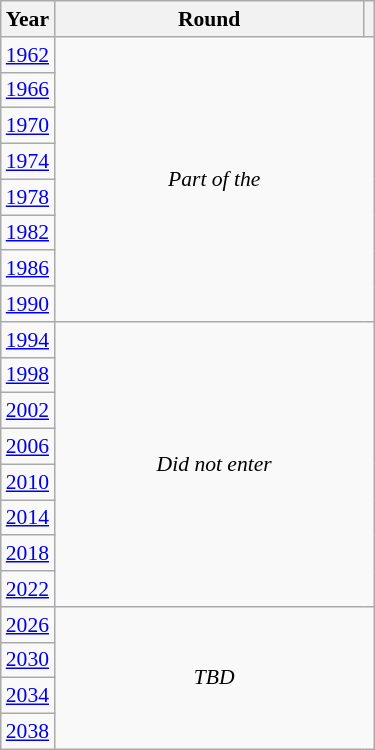<table class="wikitable" style="text-align: center; font-size:90%">
<tr>
<th>Year</th>
<th style="width:200px">Round</th>
<th></th>
</tr>
<tr>
<td><a href='#'>1962</a></td>
<td colspan="2" rowspan="8"><em>Part of the </em></td>
</tr>
<tr>
<td><a href='#'>1966</a></td>
</tr>
<tr>
<td><a href='#'>1970</a></td>
</tr>
<tr>
<td><a href='#'>1974</a></td>
</tr>
<tr>
<td><a href='#'>1978</a></td>
</tr>
<tr>
<td><a href='#'>1982</a></td>
</tr>
<tr>
<td><a href='#'>1986</a></td>
</tr>
<tr>
<td><a href='#'>1990</a></td>
</tr>
<tr>
<td><a href='#'>1994</a></td>
<td colspan="2" rowspan="8"><em>Did not enter</em></td>
</tr>
<tr>
<td><a href='#'>1998</a></td>
</tr>
<tr>
<td><a href='#'>2002</a></td>
</tr>
<tr>
<td><a href='#'>2006</a></td>
</tr>
<tr>
<td><a href='#'>2010</a></td>
</tr>
<tr>
<td><a href='#'>2014</a></td>
</tr>
<tr>
<td><a href='#'>2018</a></td>
</tr>
<tr>
<td><a href='#'>2022</a></td>
</tr>
<tr>
<td><a href='#'>2026</a></td>
<td colspan="2" rowspan="4"><em>TBD</em></td>
</tr>
<tr>
<td><a href='#'>2030</a></td>
</tr>
<tr>
<td><a href='#'>2034</a></td>
</tr>
<tr>
<td><a href='#'>2038</a></td>
</tr>
</table>
